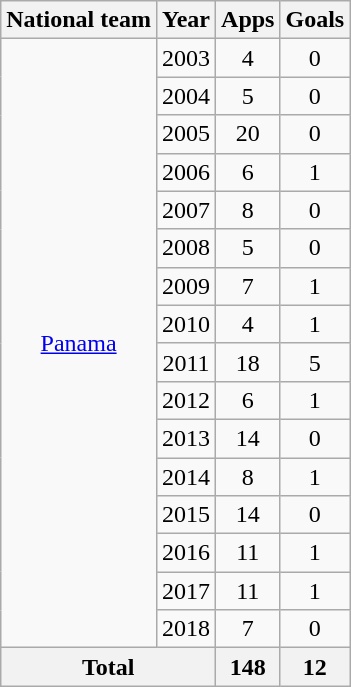<table class="wikitable" style="text-align:center">
<tr>
<th>National team</th>
<th>Year</th>
<th>Apps</th>
<th>Goals</th>
</tr>
<tr>
<td rowspan="16"><a href='#'>Panama</a></td>
<td>2003</td>
<td>4</td>
<td>0</td>
</tr>
<tr>
<td>2004</td>
<td>5</td>
<td>0</td>
</tr>
<tr>
<td>2005</td>
<td>20</td>
<td>0</td>
</tr>
<tr>
<td>2006</td>
<td>6</td>
<td>1</td>
</tr>
<tr>
<td>2007</td>
<td>8</td>
<td>0</td>
</tr>
<tr>
<td>2008</td>
<td>5</td>
<td>0</td>
</tr>
<tr>
<td>2009</td>
<td>7</td>
<td>1</td>
</tr>
<tr>
<td>2010</td>
<td>4</td>
<td>1</td>
</tr>
<tr>
<td>2011</td>
<td>18</td>
<td>5</td>
</tr>
<tr>
<td>2012</td>
<td>6</td>
<td>1</td>
</tr>
<tr>
<td>2013</td>
<td>14</td>
<td>0</td>
</tr>
<tr>
<td>2014</td>
<td>8</td>
<td>1</td>
</tr>
<tr>
<td>2015</td>
<td>14</td>
<td>0</td>
</tr>
<tr>
<td>2016</td>
<td>11</td>
<td>1</td>
</tr>
<tr>
<td>2017</td>
<td>11</td>
<td>1</td>
</tr>
<tr>
<td>2018</td>
<td>7</td>
<td>0</td>
</tr>
<tr>
<th colspan="2">Total</th>
<th>148</th>
<th>12</th>
</tr>
</table>
